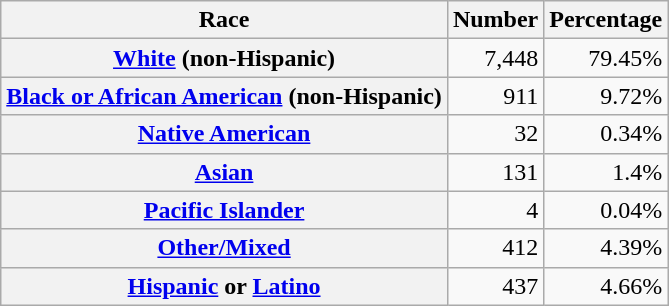<table class="wikitable" style="text-align:right">
<tr>
<th scope="col">Race</th>
<th scope="col">Number</th>
<th scope="col">Percentage</th>
</tr>
<tr>
<th scope="row"><a href='#'>White</a> (non-Hispanic)</th>
<td>7,448</td>
<td>79.45%</td>
</tr>
<tr>
<th scope="row"><a href='#'>Black or African American</a> (non-Hispanic)</th>
<td>911</td>
<td>9.72%</td>
</tr>
<tr>
<th scope="row"><a href='#'>Native American</a></th>
<td>32</td>
<td>0.34%</td>
</tr>
<tr>
<th scope="row"><a href='#'>Asian</a></th>
<td>131</td>
<td>1.4%</td>
</tr>
<tr>
<th scope="row"><a href='#'>Pacific Islander</a></th>
<td>4</td>
<td>0.04%</td>
</tr>
<tr>
<th scope="row"><a href='#'>Other/Mixed</a></th>
<td>412</td>
<td>4.39%</td>
</tr>
<tr>
<th scope="row"><a href='#'>Hispanic</a> or <a href='#'>Latino</a></th>
<td>437</td>
<td>4.66%</td>
</tr>
</table>
